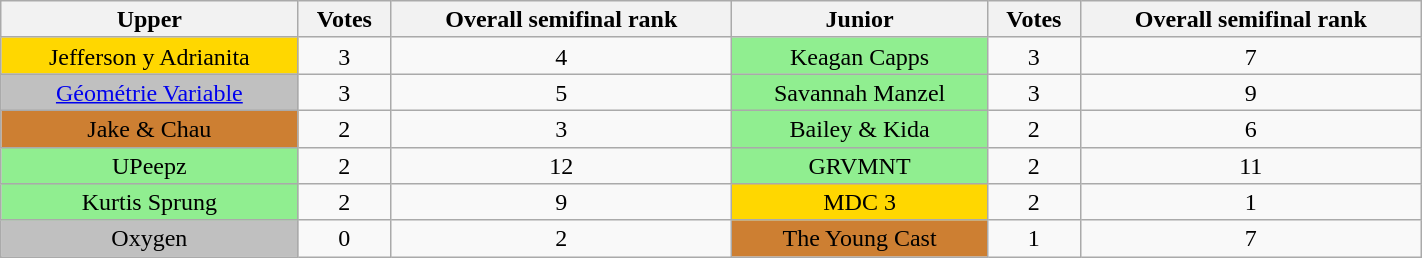<table class="wikitable" style="text-align:center; line-height:17px; width:75%;">
<tr>
<th scope="col">Upper</th>
<th scope="col">Votes</th>
<th scope="col">Overall semifinal rank</th>
<th scope="col">Junior</th>
<th scope="col">Votes</th>
<th scope="col">Overall semifinal rank</th>
</tr>
<tr>
<td style="background:Gold">Jefferson y Adrianita</td>
<td>3</td>
<td>4</td>
<td style="background:lightgreen">Keagan Capps</td>
<td>3</td>
<td>7</td>
</tr>
<tr>
<td style="background:Silver"><a href='#'>Géométrie Variable</a></td>
<td>3</td>
<td>5</td>
<td style="background:lightgreen">Savannah Manzel</td>
<td>3</td>
<td>9</td>
</tr>
<tr>
<td style="background:#cd7f32">Jake & Chau</td>
<td>2</td>
<td>3</td>
<td style="background:lightgreen">Bailey & Kida</td>
<td>2</td>
<td>6</td>
</tr>
<tr>
<td style="background:lightgreen">UPeepz</td>
<td>2</td>
<td>12</td>
<td style="background:lightgreen">GRVMNT</td>
<td>2</td>
<td>11</td>
</tr>
<tr>
<td style="background:lightgreen">Kurtis Sprung</td>
<td>2</td>
<td>9</td>
<td style="background:Gold">MDC 3</td>
<td>2</td>
<td>1</td>
</tr>
<tr>
<td style="background:Silver">Oxygen</td>
<td>0</td>
<td>2</td>
<td style="background:#cd7f32">The Young Cast</td>
<td>1</td>
<td>7</td>
</tr>
</table>
